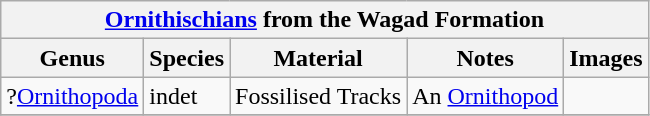<table class="wikitable" align="center">
<tr>
<th colspan="7" align="center"><strong><a href='#'>Ornithischians</a> from the Wagad Formation</strong></th>
</tr>
<tr>
<th>Genus</th>
<th>Species</th>
<th>Material</th>
<th>Notes</th>
<th>Images</th>
</tr>
<tr>
<td>?<a href='#'>Ornithopoda</a></td>
<td>indet</td>
<td>Fossilised Tracks</td>
<td>An <a href='#'>Ornithopod</a></td>
<td></td>
</tr>
<tr>
</tr>
</table>
